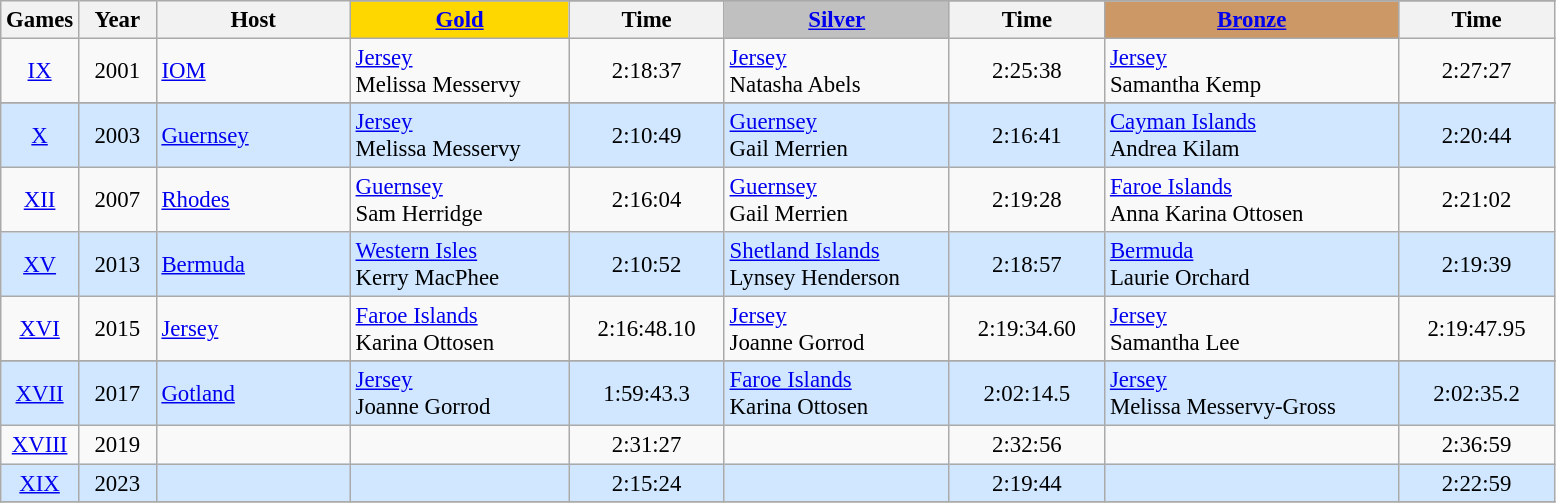<table class="wikitable" style="text-align: center; font-size:95%;">
<tr>
<th rowspan="2" style="width:5%;">Games</th>
<th rowspan="2" style="width:5%;">Year</th>
<th rowspan="2" style="width:12.5%;">Host</th>
</tr>
<tr>
<th style="background-color: gold"><a href='#'>Gold</a></th>
<th width=10%>Time</th>
<th style="background-color: silver"><a href='#'>Silver</a></th>
<th width=10%>Time</th>
<th style="background-color: #CC9966"><a href='#'>Bronze</a></th>
<th width=10%>Time</th>
</tr>
<tr>
<td><a href='#'>IX</a></td>
<td>2001</td>
<td align="left"> <a href='#'>IOM</a></td>
<td align="left"> <a href='#'>Jersey</a> <br> Melissa Messervy</td>
<td>2:18:37</td>
<td align="left"> <a href='#'>Jersey</a> <br> Natasha Abels</td>
<td>2:25:38</td>
<td align="left"> <a href='#'>Jersey</a> <br> Samantha Kemp</td>
<td>2:27:27</td>
</tr>
<tr>
</tr>
<tr style="text-align:center; background:#d0e7ff;">
<td><a href='#'>X</a></td>
<td>2003</td>
<td align="left"> <a href='#'>Guernsey</a></td>
<td align="left"> <a href='#'>Jersey</a> <br> Melissa Messervy</td>
<td>2:10:49</td>
<td align="left"> <a href='#'>Guernsey</a> <br> Gail Merrien</td>
<td>2:16:41</td>
<td align="left"> <a href='#'>Cayman Islands</a> <br> Andrea Kilam</td>
<td>2:20:44</td>
</tr>
<tr>
<td><a href='#'>XII</a></td>
<td>2007</td>
<td align="left"> <a href='#'>Rhodes</a></td>
<td align="left"> <a href='#'>Guernsey</a> <br> Sam Herridge</td>
<td>2:16:04</td>
<td align="left"> <a href='#'>Guernsey</a> <br> Gail Merrien</td>
<td>2:19:28</td>
<td align="left"> <a href='#'>Faroe Islands</a> <br> Anna Karina Ottosen</td>
<td>2:21:02</td>
</tr>
<tr style="text-align:center; background:#d0e7ff;">
<td><a href='#'>XV</a></td>
<td>2013</td>
<td align="left"> <a href='#'>Bermuda</a></td>
<td align="left"> <a href='#'>Western Isles</a> <br> Kerry MacPhee</td>
<td>2:10:52</td>
<td align="left"> <a href='#'>Shetland Islands</a> <br> Lynsey Henderson</td>
<td>2:18:57</td>
<td align="left"> <a href='#'>Bermuda</a> <br> Laurie Orchard</td>
<td>2:19:39</td>
</tr>
<tr>
<td><a href='#'>XVI</a></td>
<td>2015</td>
<td align="left"> <a href='#'>Jersey</a></td>
<td align="left"> <a href='#'>Faroe Islands</a> <br> Karina Ottosen</td>
<td>2:16:48.10</td>
<td align="left"> <a href='#'>Jersey</a> <br>Joanne Gorrod</td>
<td>2:19:34.60</td>
<td align="left"> <a href='#'>Jersey</a> <br> Samantha Lee</td>
<td>2:19:47.95</td>
</tr>
<tr align=left>
</tr>
<tr style="text-align:center; background:#d0e7ff;">
<td><a href='#'>XVII</a></td>
<td>2017</td>
<td align="left"> <a href='#'>Gotland</a></td>
<td align="left"> <a href='#'>Jersey</a> <br>Joanne Gorrod</td>
<td>1:59:43.3</td>
<td align="left"> <a href='#'>Faroe Islands</a> <br> Karina Ottosen</td>
<td>2:02:14.5</td>
<td align="left"> <a href='#'>Jersey</a> <br> Melissa Messervy-Gross</td>
<td>2:02:35.2</td>
</tr>
<tr align=center>
<td><a href='#'>XVIII</a></td>
<td>2019</td>
<td align="left"></td>
<td align="left"></td>
<td>2:31:27</td>
<td align="left"></td>
<td>2:32:56</td>
<td align="left"></td>
<td>2:36:59</td>
</tr>
<tr style="text-align:center; background:#d0e7ff;">
<td><a href='#'>XIX</a></td>
<td>2023</td>
<td align="left"></td>
<td align="left"> </td>
<td>2:15:24</td>
<td align="left"></td>
<td>2:19:44</td>
<td align="left"></td>
<td>2:22:59</td>
</tr>
<tr align=center>
</tr>
</table>
